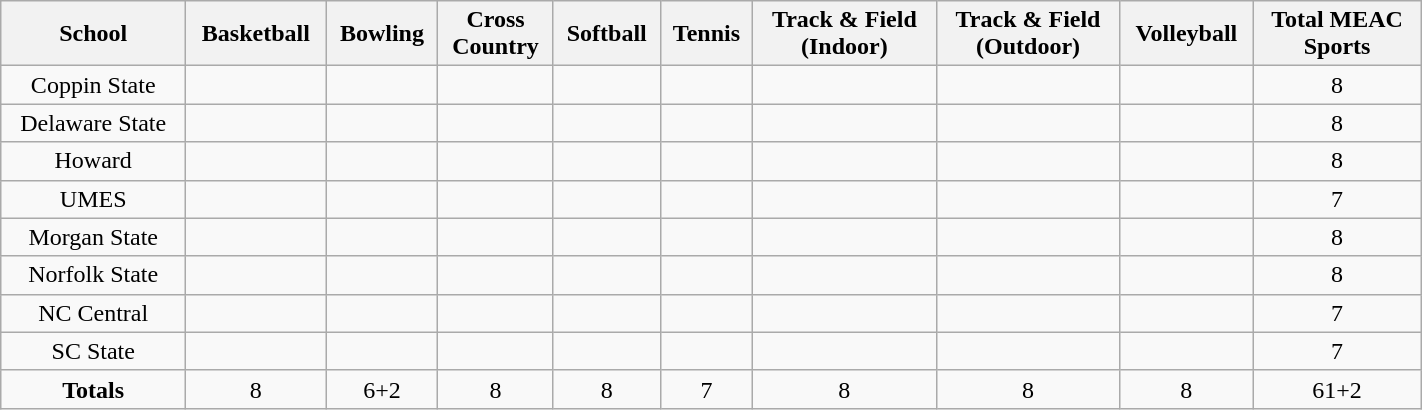<table class="wikitable" style="text-align:center; width:75%;">
<tr>
<th>School</th>
<th>Basketball</th>
<th>Bowling</th>
<th>Cross<br>Country</th>
<th>Softball</th>
<th>Tennis</th>
<th>Track & Field<br>(Indoor)</th>
<th>Track & Field<br>(Outdoor)</th>
<th>Volleyball</th>
<th>Total MEAC<br>Sports</th>
</tr>
<tr>
<td>Coppin State</td>
<td></td>
<td></td>
<td></td>
<td></td>
<td></td>
<td></td>
<td></td>
<td></td>
<td>8</td>
</tr>
<tr>
<td>Delaware State</td>
<td></td>
<td></td>
<td></td>
<td></td>
<td></td>
<td></td>
<td></td>
<td></td>
<td>8</td>
</tr>
<tr>
<td>Howard</td>
<td></td>
<td></td>
<td></td>
<td></td>
<td></td>
<td></td>
<td></td>
<td></td>
<td>8</td>
</tr>
<tr>
<td>UMES</td>
<td></td>
<td></td>
<td></td>
<td></td>
<td></td>
<td></td>
<td></td>
<td></td>
<td>7</td>
</tr>
<tr>
<td>Morgan State</td>
<td></td>
<td></td>
<td></td>
<td></td>
<td></td>
<td></td>
<td></td>
<td></td>
<td>8</td>
</tr>
<tr>
<td>Norfolk State</td>
<td></td>
<td></td>
<td></td>
<td></td>
<td></td>
<td></td>
<td></td>
<td></td>
<td>8</td>
</tr>
<tr>
<td>NC Central</td>
<td></td>
<td></td>
<td></td>
<td></td>
<td></td>
<td></td>
<td></td>
<td></td>
<td>7</td>
</tr>
<tr>
<td>SC State</td>
<td></td>
<td></td>
<td></td>
<td></td>
<td></td>
<td></td>
<td></td>
<td></td>
<td>7</td>
</tr>
<tr>
<td><strong>Totals</strong></td>
<td>8</td>
<td>6+2</td>
<td>8</td>
<td>8</td>
<td>7</td>
<td>8</td>
<td>8</td>
<td>8</td>
<td>61+2</td>
</tr>
</table>
